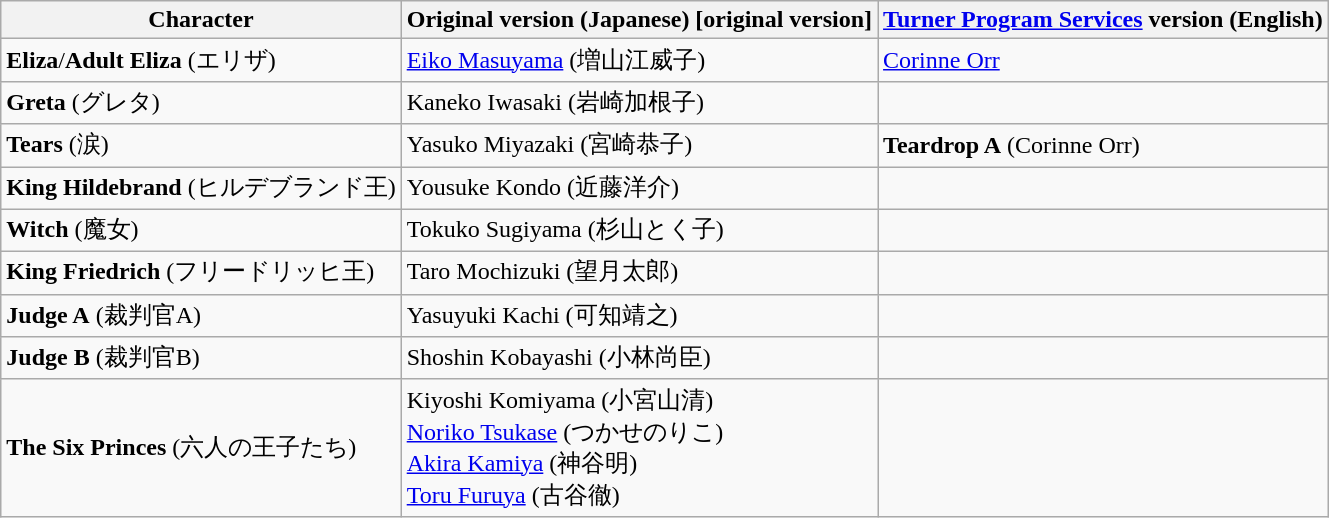<table class="wikitable">
<tr>
<th>Character</th>
<th>Original version (Japanese) [original version]</th>
<th><a href='#'>Turner Program Services</a> version (English)</th>
</tr>
<tr>
<td><strong>Eliza</strong>/<strong>Adult Eliza</strong> (エリザ)</td>
<td><a href='#'>Eiko Masuyama</a> (増山江威子)</td>
<td><a href='#'>Corinne Orr</a></td>
</tr>
<tr>
<td><strong>Greta</strong> (グレタ)</td>
<td>Kaneko Iwasaki (岩崎加根子)</td>
<td></td>
</tr>
<tr>
<td><strong>Tears</strong> (涙)</td>
<td>Yasuko Miyazaki (宮崎恭子)</td>
<td><strong>Teardrop A</strong> (Corinne Orr)</td>
</tr>
<tr>
<td><strong>King Hildebrand</strong> (ヒルデブランド王)</td>
<td>Yousuke Kondo (近藤洋介)</td>
<td></td>
</tr>
<tr>
<td><strong>Witch</strong> (魔女)</td>
<td>Tokuko Sugiyama (杉山とく子)</td>
<td></td>
</tr>
<tr>
<td><strong>King Friedrich</strong> (フリードリッヒ王)</td>
<td>Taro Mochizuki (望月太郎)</td>
<td></td>
</tr>
<tr>
<td><strong>Judge A</strong> (裁判官A)</td>
<td>Yasuyuki Kachi (可知靖之)</td>
<td></td>
</tr>
<tr>
<td><strong>Judge B</strong> (裁判官B)</td>
<td>Shoshin Kobayashi (小林尚臣)</td>
<td></td>
</tr>
<tr>
<td><strong>The Six Princes</strong> (六人の王子たち)</td>
<td>Kiyoshi Komiyama (小宮山清)<br><a href='#'>Noriko Tsukase</a> (つかせのりこ)<br><a href='#'>Akira Kamiya</a> (神谷明)<br><a href='#'>Toru Furuya</a> (古谷徹)</td>
<td></td>
</tr>
</table>
